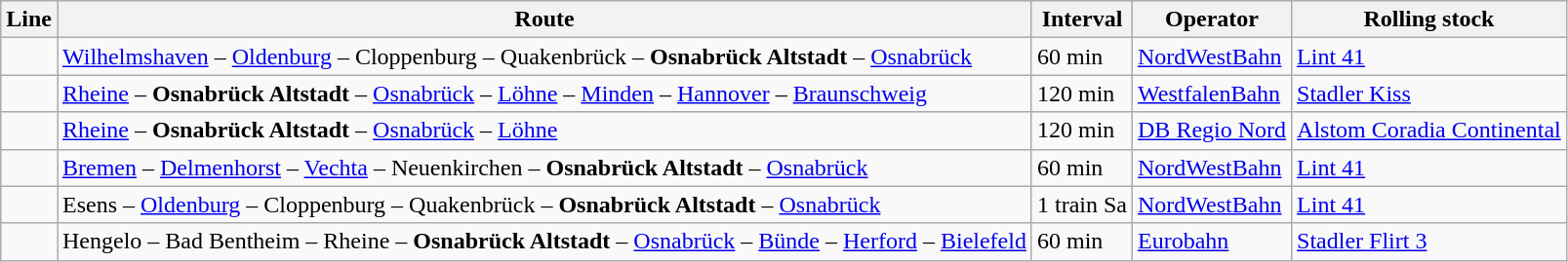<table class="wikitable">
<tr>
<th>Line</th>
<th>Route</th>
<th>Interval</th>
<th>Operator</th>
<th>Rolling stock</th>
</tr>
<tr>
<td></td>
<td><a href='#'>Wilhelmshaven</a> –  <a href='#'>Oldenburg</a> – Cloppenburg – Quakenbrück – <strong>Osnabrück Altstadt</strong> – <a href='#'>Osnabrück</a></td>
<td>60 min</td>
<td><a href='#'>NordWestBahn</a></td>
<td><a href='#'>Lint 41</a></td>
</tr>
<tr>
<td></td>
<td><a href='#'>Rheine</a> – <strong>Osnabrück Altstadt</strong> – <a href='#'>Osnabrück</a> – <a href='#'>Löhne</a> – <a href='#'>Minden</a> – <a href='#'>Hannover</a> – <a href='#'>Braunschweig</a></td>
<td>120 min</td>
<td><a href='#'>WestfalenBahn</a></td>
<td><a href='#'>Stadler Kiss</a></td>
</tr>
<tr>
<td></td>
<td><a href='#'>Rheine</a> – <strong>Osnabrück Altstadt</strong> – <a href='#'>Osnabrück</a> – <a href='#'>Löhne</a></td>
<td>120 min</td>
<td><a href='#'>DB Regio Nord</a></td>
<td><a href='#'>Alstom Coradia Continental</a></td>
</tr>
<tr>
<td></td>
<td><a href='#'>Bremen</a> – <a href='#'>Delmenhorst</a> – <a href='#'>Vechta</a> – Neuenkirchen – <strong>Osnabrück Altstadt</strong> – <a href='#'>Osnabrück</a></td>
<td>60 min</td>
<td><a href='#'>NordWestBahn</a></td>
<td><a href='#'>Lint 41</a></td>
</tr>
<tr>
<td></td>
<td>Esens – <a href='#'>Oldenburg</a> – Cloppenburg – Quakenbrück – <strong>Osnabrück Altstadt</strong> – <a href='#'>Osnabrück</a></td>
<td>1 train Sa</td>
<td><a href='#'>NordWestBahn</a></td>
<td><a href='#'>Lint 41</a></td>
</tr>
<tr>
<td></td>
<td>Hengelo – Bad Bentheim – Rheine – <strong>Osnabrück Altstadt</strong> – <a href='#'>Osnabrück</a> – <a href='#'>Bünde</a> – <a href='#'>Herford</a> – <a href='#'>Bielefeld</a></td>
<td>60 min</td>
<td><a href='#'>Eurobahn</a></td>
<td><a href='#'>Stadler Flirt 3</a></td>
</tr>
</table>
